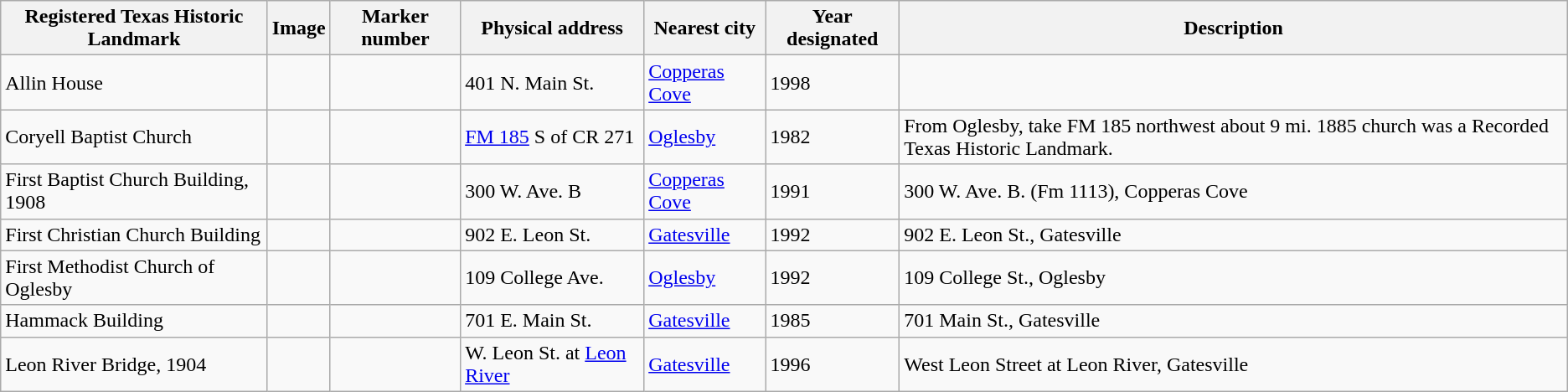<table class="wikitable sortable">
<tr>
<th>Registered Texas Historic Landmark</th>
<th>Image</th>
<th>Marker number</th>
<th>Physical address</th>
<th>Nearest city</th>
<th>Year designated</th>
<th>Description</th>
</tr>
<tr>
<td>Allin House</td>
<td></td>
<td></td>
<td>401 N. Main St.<br></td>
<td><a href='#'>Copperas Cove</a></td>
<td>1998</td>
<td></td>
</tr>
<tr>
<td>Coryell Baptist Church</td>
<td></td>
<td></td>
<td><a href='#'>FM 185</a> S of CR 271<br></td>
<td><a href='#'>Oglesby</a></td>
<td>1982</td>
<td>From Oglesby, take FM 185 northwest about 9 mi. 1885 church was a Recorded Texas Historic Landmark.</td>
</tr>
<tr>
<td>First Baptist Church Building, 1908</td>
<td></td>
<td></td>
<td>300 W. Ave. B<br></td>
<td><a href='#'>Copperas Cove</a></td>
<td>1991</td>
<td>300 W. Ave. B. (Fm 1113), Copperas Cove</td>
</tr>
<tr>
<td>First Christian Church Building</td>
<td></td>
<td></td>
<td>902 E. Leon St.<br></td>
<td><a href='#'>Gatesville</a></td>
<td>1992</td>
<td>902 E. Leon St., Gatesville</td>
</tr>
<tr>
<td>First Methodist Church of Oglesby</td>
<td></td>
<td></td>
<td>109 College Ave.<br></td>
<td><a href='#'>Oglesby</a></td>
<td>1992</td>
<td>109 College St., Oglesby</td>
</tr>
<tr>
<td>Hammack Building</td>
<td></td>
<td></td>
<td>701 E. Main St.<br></td>
<td><a href='#'>Gatesville</a></td>
<td>1985</td>
<td>701 Main St., Gatesville</td>
</tr>
<tr>
<td>Leon River Bridge, 1904</td>
<td></td>
<td></td>
<td>W. Leon St. at <a href='#'>Leon River</a><br></td>
<td><a href='#'>Gatesville</a></td>
<td>1996</td>
<td>West Leon Street at Leon River, Gatesville</td>
</tr>
</table>
